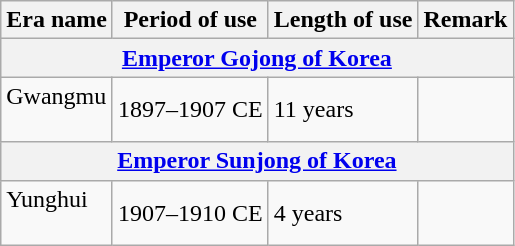<table class="wikitable">
<tr>
<th>Era name</th>
<th>Period of use</th>
<th>Length of use</th>
<th>Remark</th>
</tr>
<tr>
<th colspan="4"><a href='#'>Emperor Gojong of Korea</a><br></th>
</tr>
<tr>
<td>Gwangmu<br><br></td>
<td>1897–1907 CE</td>
<td>11 years</td>
<td></td>
</tr>
<tr>
<th colspan="4"><a href='#'>Emperor Sunjong of Korea</a><br></th>
</tr>
<tr>
<td>Yunghui<br><br></td>
<td>1907–1910 CE</td>
<td>4 years</td>
<td></td>
</tr>
</table>
